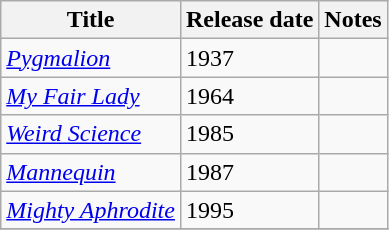<table class="wikitable sortable">
<tr>
<th scope="col">Title</th>
<th scope="col">Release date</th>
<th scope="col" class="unsortable">Notes</th>
</tr>
<tr>
<td><em><a href='#'>Pygmalion</a></em></td>
<td>1937</td>
<td></td>
</tr>
<tr>
<td><em><a href='#'>My Fair Lady</a></em></td>
<td>1964</td>
<td></td>
</tr>
<tr>
<td><em><a href='#'>Weird Science</a></em></td>
<td>1985</td>
<td></td>
</tr>
<tr>
<td><em><a href='#'>Mannequin</a></em></td>
<td>1987</td>
<td></td>
</tr>
<tr>
<td><em><a href='#'>Mighty Aphrodite</a></em></td>
<td>1995</td>
<td></td>
</tr>
<tr>
</tr>
</table>
